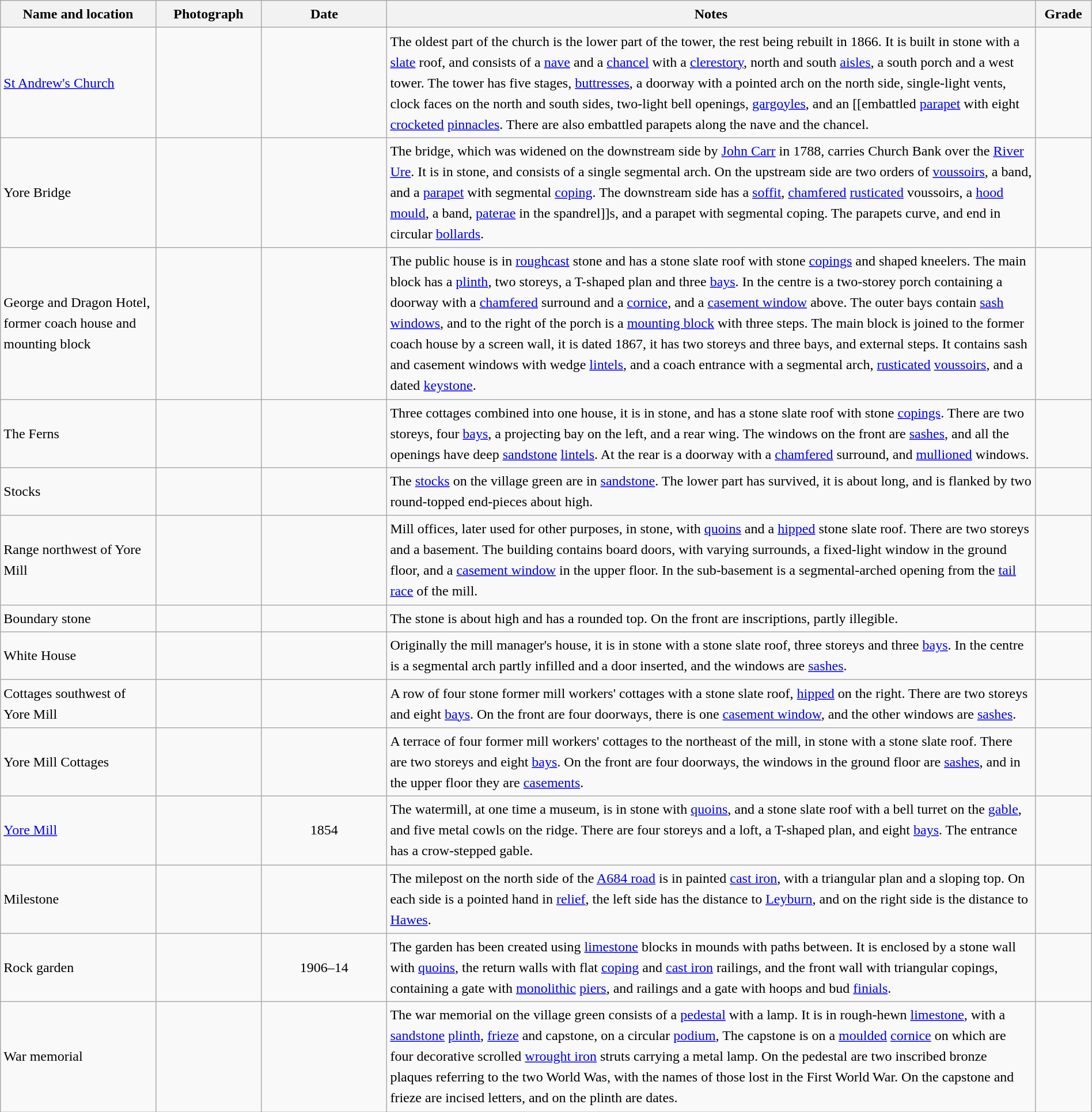<table class="wikitable sortable plainrowheaders" style="width:100%; border:0px; text-align:left; line-height:150%">
<tr>
<th scope="col"  style="width:150px">Name and location</th>
<th scope="col"  style="width:100px" class="unsortable">Photograph</th>
<th scope="col"  style="width:120px">Date</th>
<th scope="col"  style="width:650px" class="unsortable">Notes</th>
<th scope="col"  style="width:50px">Grade</th>
</tr>
<tr>
<td><a href='#'>St Andrew's Church</a><br><small></small></td>
<td></td>
<td align="center"></td>
<td>The oldest part of the church is the lower part of the tower, the rest being rebuilt in 1866.  It is built in stone with a <a href='#'>slate</a> roof, and consists of a <a href='#'>nave</a> and a <a href='#'>chancel</a> with a <a href='#'>clerestory</a>, north and south <a href='#'>aisles</a>, a south porch and a west tower.  The tower has five stages, <a href='#'>buttresses</a>, a doorway with a pointed arch on the north side, single-light vents, clock faces on the north and south sides, two-light bell openings, <a href='#'>gargoyles</a>, and an [[embattled <a href='#'>parapet</a> with eight <a href='#'>crocketed</a> <a href='#'>pinnacles</a>.  There are also embattled parapets along the nave and the chancel.</td>
<td align="center" ></td>
</tr>
<tr>
<td>Yore Bridge<br><small></small></td>
<td></td>
<td align="center"></td>
<td>The bridge, which was widened on the downstream side by <a href='#'>John Carr</a> in 1788, carries Church Bank over the <a href='#'>River Ure</a>.  It is in stone, and consists of a single segmental arch. On the upstream side are two orders of <a href='#'>voussoirs</a>, a band, and a <a href='#'>parapet</a> with segmental <a href='#'>coping</a>.  The downstream side has a <a href='#'>soffit</a>, <a href='#'>chamfered</a> <a href='#'>rusticated</a> voussoirs, a <a href='#'>hood mould</a>, a band, <a href='#'>paterae</a> in the spandrel]]s, and a parapet with segmental coping.  The parapets curve, and end in circular <a href='#'>bollards</a>.</td>
<td align="center" ></td>
</tr>
<tr>
<td>George and Dragon Hotel, former coach house and mounting block<br><small></small></td>
<td></td>
<td align="center"></td>
<td>The public house is in <a href='#'>roughcast</a> stone and has a stone slate roof with stone <a href='#'>copings</a> and shaped kneelers.  The main block has a <a href='#'>plinth</a>, two storeys, a T-shaped plan and three <a href='#'>bays</a>.  In the centre is a two-storey porch containing a doorway with a <a href='#'>chamfered</a> surround and a <a href='#'>cornice</a>, and a <a href='#'>casement window</a> above.  The outer bays contain <a href='#'>sash windows</a>, and to the right of the porch is a <a href='#'>mounting block</a> with three steps.  The main block is joined to the former coach house by a screen wall, it is dated 1867, it has two storeys and three bays, and external steps.  It contains sash and casement windows with wedge <a href='#'>lintels</a>, and a coach entrance with a segmental arch, <a href='#'>rusticated</a> <a href='#'>voussoirs</a>, and a dated <a href='#'>keystone</a>.</td>
<td align="center" ></td>
</tr>
<tr>
<td>The Ferns<br><small></small></td>
<td></td>
<td align="center"></td>
<td>Three cottages combined into one house, it is in stone, and has a stone slate roof with stone <a href='#'>copings</a>.  There are two storeys, four <a href='#'>bays</a>, a projecting bay on the left, and a rear wing.  The windows on the front are <a href='#'>sashes</a>, and all the openings have deep <a href='#'>sandstone</a> <a href='#'>lintels</a>.  At the rear is a doorway with a <a href='#'>chamfered</a> surround, and <a href='#'>mullioned</a> windows.</td>
<td align="center" ></td>
</tr>
<tr>
<td>Stocks<br><small></small></td>
<td></td>
<td align="center"></td>
<td>The <a href='#'>stocks</a> on the village green are in <a href='#'>sandstone</a>.  The lower part has survived, it is about  long, and is flanked by two round-topped end-pieces about  high.</td>
<td align="center" ></td>
</tr>
<tr>
<td>Range northwest of Yore Mill<br><small></small></td>
<td></td>
<td align="center"></td>
<td>Mill offices, later used for other purposes, in stone, with <a href='#'>quoins</a> and a <a href='#'>hipped</a> stone slate roof.  There are two storeys and a basement.  The building contains board doors, with varying surrounds, a fixed-light window in the ground floor, and a <a href='#'>casement window</a> in the upper floor.  In the sub-basement is a segmental-arched opening from the <a href='#'>tail race</a> of the mill.</td>
<td align="center" ></td>
</tr>
<tr>
<td>Boundary stone<br><small></small></td>
<td></td>
<td align="center"></td>
<td>The stone is about  high and has a rounded top.  On the front are inscriptions, partly illegible.</td>
<td align="center" ></td>
</tr>
<tr>
<td>White House<br><small></small></td>
<td></td>
<td align="center"></td>
<td>Originally the mill manager's house, it is in stone with a stone slate roof, three storeys and three <a href='#'>bays</a>.  In the centre is a segmental arch partly infilled and a door inserted, and the windows are <a href='#'>sashes</a>.</td>
<td align="center" ></td>
</tr>
<tr>
<td>Cottages southwest of Yore Mill<br><small></small></td>
<td></td>
<td align="center"></td>
<td>A row of four stone former mill workers' cottages with a stone slate roof, <a href='#'>hipped</a> on the right.  There are two storeys and eight <a href='#'>bays</a>.  On the front are four doorways, there is one <a href='#'>casement window</a>, and the other windows are <a href='#'>sashes</a>.</td>
<td align="center" ></td>
</tr>
<tr>
<td>Yore Mill Cottages<br><small></small></td>
<td></td>
<td align="center"></td>
<td>A terrace of four former mill workers' cottages to the northeast of the mill, in stone with a stone slate roof.  There are two storeys and eight <a href='#'>bays</a>.  On the front are four doorways, the windows in the ground floor are <a href='#'>sashes</a>, and in the upper floor they are <a href='#'>casements</a>.</td>
<td align="center" ></td>
</tr>
<tr>
<td><a href='#'>Yore Mill</a><br><small></small></td>
<td></td>
<td align="center">1854</td>
<td>The watermill, at one time a museum, is in stone with <a href='#'>quoins</a>, and a stone slate roof with a bell turret on the <a href='#'>gable</a>, and five metal cowls on the ridge.  There are four storeys and a loft, a T-shaped plan, and eight <a href='#'>bays</a>.  The entrance has a crow-stepped gable.</td>
<td align="center" ></td>
</tr>
<tr>
<td>Milestone<br><small></small></td>
<td></td>
<td align="center"></td>
<td>The milepost on the north side of the <a href='#'>A684 road</a> is in painted <a href='#'>cast iron</a>, with a triangular plan and a sloping top.  On each side is a pointed hand in <a href='#'>relief</a>, the left side has the distance to <a href='#'>Leyburn</a>, and on the right side is the distance to <a href='#'>Hawes</a>.</td>
<td align="center" ></td>
</tr>
<tr>
<td>Rock garden<br><small></small></td>
<td></td>
<td align="center">1906–14</td>
<td>The garden has been created using <a href='#'>limestone</a> blocks in mounds with paths between.  It is enclosed by a stone wall with <a href='#'>quoins</a>, the return walls with flat <a href='#'>coping</a> and <a href='#'>cast iron</a> railings, and the front wall with triangular copings, containing a gate with <a href='#'>monolithic</a> <a href='#'>piers</a>, and railings and a gate with hoops and bud <a href='#'>finials</a>.</td>
<td align="center" ></td>
</tr>
<tr>
<td>War memorial<br><small></small></td>
<td></td>
<td align="center"></td>
<td>The war memorial on the village green consists of a <a href='#'>pedestal</a> with a lamp.  It is in rough-hewn <a href='#'>limestone</a>, with a <a href='#'>sandstone</a> <a href='#'>plinth</a>, <a href='#'>frieze</a> and capstone, on a circular <a href='#'>podium</a>,  The capstone is on a <a href='#'>moulded</a> <a href='#'>cornice</a> on which are four decorative scrolled <a href='#'>wrought iron</a> struts carrying a metal lamp.  On the pedestal are two inscribed bronze plaques referring to the two World Was, with the names of those lost in the First World War.  On the capstone and frieze are incised letters, and on the plinth are dates.</td>
<td align="center" ></td>
</tr>
<tr>
</tr>
</table>
